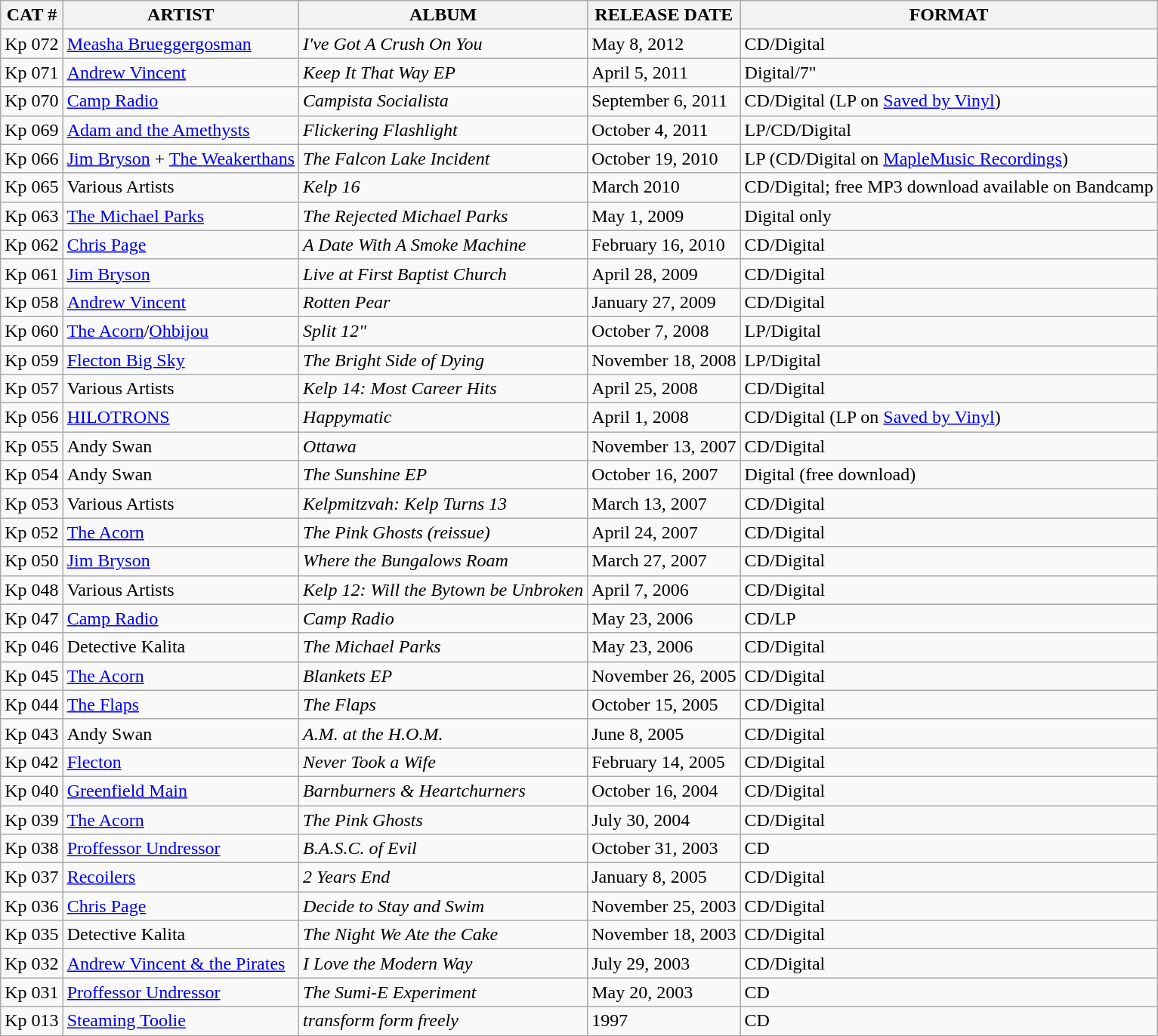<table class="wikitable">
<tr>
<th>CAT #</th>
<th>ARTIST</th>
<th>ALBUM</th>
<th>RELEASE DATE</th>
<th>FORMAT</th>
</tr>
<tr>
<td>Kp 072</td>
<td><a href='#'>Measha Brueggergosman</a></td>
<td><em>I've Got A Crush On You</em></td>
<td>May 8, 2012</td>
<td>CD/Digital</td>
</tr>
<tr>
<td>Kp 071</td>
<td><a href='#'>Andrew Vincent</a></td>
<td><em>Keep It That Way EP</em></td>
<td>April 5, 2011</td>
<td>Digital/7"</td>
</tr>
<tr>
<td>Kp 070</td>
<td><a href='#'>Camp Radio</a></td>
<td><em>Campista Socialista</em></td>
<td>September 6, 2011</td>
<td>CD/Digital (LP on <a href='#'>Saved by Vinyl</a>)</td>
</tr>
<tr>
<td>Kp 069</td>
<td><a href='#'>Adam and the Amethysts</a></td>
<td><em>Flickering Flashlight</em></td>
<td>October 4, 2011</td>
<td>LP/CD/Digital</td>
</tr>
<tr>
<td>Kp 066</td>
<td><a href='#'>Jim Bryson</a> + <a href='#'>The Weakerthans</a></td>
<td><em>The Falcon Lake Incident</em></td>
<td>October 19, 2010</td>
<td>LP (CD/Digital on <a href='#'>MapleMusic Recordings</a>)</td>
</tr>
<tr>
<td>Kp 065</td>
<td>Various Artists</td>
<td><em>Kelp 16</em></td>
<td>March 2010</td>
<td>CD/Digital; free MP3 download available on Bandcamp</td>
</tr>
<tr>
<td>Kp 063</td>
<td><a href='#'>The Michael Parks</a></td>
<td><em>The Rejected Michael Parks</em></td>
<td>May 1, 2009</td>
<td>Digital only</td>
</tr>
<tr>
<td>Kp 062</td>
<td><a href='#'>Chris Page</a></td>
<td><em>A Date With A Smoke Machine</em></td>
<td>February 16, 2010</td>
<td>CD/Digital</td>
</tr>
<tr>
<td>Kp 061</td>
<td><a href='#'>Jim Bryson</a></td>
<td><em>Live at First Baptist Church</em></td>
<td>April 28, 2009</td>
<td>CD/Digital</td>
</tr>
<tr>
<td>Kp 058</td>
<td><a href='#'>Andrew Vincent</a></td>
<td><em>Rotten Pear</em></td>
<td>January 27, 2009</td>
<td>CD/Digital</td>
</tr>
<tr>
<td>Kp 060</td>
<td><a href='#'>The Acorn</a>/<a href='#'>Ohbijou</a></td>
<td><em>Split 12"</em></td>
<td>October 7, 2008</td>
<td>LP/Digital</td>
</tr>
<tr>
<td>Kp 059</td>
<td><a href='#'>Flecton Big Sky</a></td>
<td><em>The Bright Side of Dying</em></td>
<td>November 18, 2008</td>
<td>LP/Digital</td>
</tr>
<tr>
<td>Kp 057</td>
<td>Various Artists</td>
<td><em>Kelp 14: Most Career Hits</em></td>
<td>April 25, 2008</td>
<td>CD/Digital</td>
</tr>
<tr>
<td>Kp 056</td>
<td><a href='#'>HILOTRONS</a></td>
<td><em>Happymatic</em></td>
<td>April 1, 2008</td>
<td>CD/Digital (LP on <a href='#'>Saved by Vinyl</a>)</td>
</tr>
<tr>
<td>Kp 055</td>
<td>Andy Swan</td>
<td><em>Ottawa</em></td>
<td>November 13, 2007</td>
<td>CD/Digital</td>
</tr>
<tr>
<td>Kp 054</td>
<td>Andy Swan</td>
<td><em>The Sunshine EP</em></td>
<td>October 16, 2007</td>
<td>Digital (free download)</td>
</tr>
<tr>
<td>Kp 053</td>
<td>Various Artists</td>
<td><em>Kelpmitzvah: Kelp Turns 13</em></td>
<td>March 13, 2007</td>
<td>CD/Digital</td>
</tr>
<tr>
<td>Kp 052</td>
<td><a href='#'>The Acorn</a></td>
<td><em>The Pink Ghosts (reissue)</em></td>
<td>April 24, 2007</td>
<td>CD/Digital</td>
</tr>
<tr>
<td>Kp 050</td>
<td><a href='#'>Jim Bryson</a></td>
<td><em>Where the Bungalows Roam</em></td>
<td>March 27, 2007</td>
<td>CD/Digital</td>
</tr>
<tr>
<td>Kp 048</td>
<td>Various Artists</td>
<td><em>Kelp 12: Will the Bytown be Unbroken</em></td>
<td>April 7, 2006</td>
<td>CD/Digital</td>
</tr>
<tr>
<td>Kp 047</td>
<td><a href='#'>Camp Radio</a></td>
<td><em>Camp Radio</em></td>
<td>May 23, 2006</td>
<td>CD/LP</td>
</tr>
<tr>
<td>Kp 046</td>
<td>Detective Kalita</td>
<td><em>The Michael Parks</em></td>
<td>May 23, 2006</td>
<td>CD/Digital</td>
</tr>
<tr>
<td>Kp 045</td>
<td><a href='#'>The Acorn</a></td>
<td><em>Blankets EP</em></td>
<td>November 26, 2005</td>
<td>CD/Digital</td>
</tr>
<tr>
<td>Kp 044</td>
<td><a href='#'>The Flaps</a></td>
<td><em>The Flaps</em></td>
<td>October 15, 2005</td>
<td>CD/Digital</td>
</tr>
<tr>
<td>Kp 043</td>
<td>Andy Swan</td>
<td><em>A.M. at the H.O.M.</em></td>
<td>June 8, 2005</td>
<td>CD/Digital</td>
</tr>
<tr>
<td>Kp 042</td>
<td><a href='#'>Flecton</a></td>
<td><em>Never Took a Wife</em></td>
<td>February 14, 2005</td>
<td>CD/Digital</td>
</tr>
<tr>
<td>Kp 040</td>
<td><a href='#'>Greenfield Main</a></td>
<td><em>Barnburners & Heartchurners</em></td>
<td>October 16, 2004</td>
<td>CD/Digital</td>
</tr>
<tr>
<td>Kp 039</td>
<td><a href='#'>The Acorn</a></td>
<td><em>The Pink Ghosts</em></td>
<td>July 30, 2004</td>
<td>CD/Digital</td>
</tr>
<tr>
<td>Kp 038</td>
<td><a href='#'>Proffessor Undressor</a></td>
<td><em>B.A.S.C. of Evil</em></td>
<td>October 31, 2003</td>
<td>CD</td>
</tr>
<tr>
<td>Kp 037</td>
<td><a href='#'>Recoilers</a></td>
<td><em>2 Years End</em></td>
<td>January 8, 2005</td>
<td>CD/Digital</td>
</tr>
<tr>
<td>Kp 036</td>
<td><a href='#'>Chris Page</a></td>
<td><em>Decide to Stay and Swim</em></td>
<td>November 25, 2003</td>
<td>CD/Digital</td>
</tr>
<tr>
<td>Kp 035</td>
<td>Detective Kalita</td>
<td><em>The Night We Ate the Cake</em></td>
<td>November 18, 2003</td>
<td>CD/Digital</td>
</tr>
<tr>
<td>Kp 032</td>
<td><a href='#'>Andrew Vincent & the Pirates</a></td>
<td><em>I Love the Modern Way</em></td>
<td>July 29, 2003</td>
<td>CD/Digital</td>
</tr>
<tr>
<td>Kp 031</td>
<td><a href='#'>Proffessor Undressor</a></td>
<td><em>The Sumi-E Experiment</em></td>
<td>May 20, 2003</td>
<td>CD</td>
</tr>
<tr>
<td>Kp 013</td>
<td><a href='#'>Steaming Toolie</a></td>
<td><em>transform form freely</em></td>
<td>1997</td>
<td>CD</td>
</tr>
</table>
